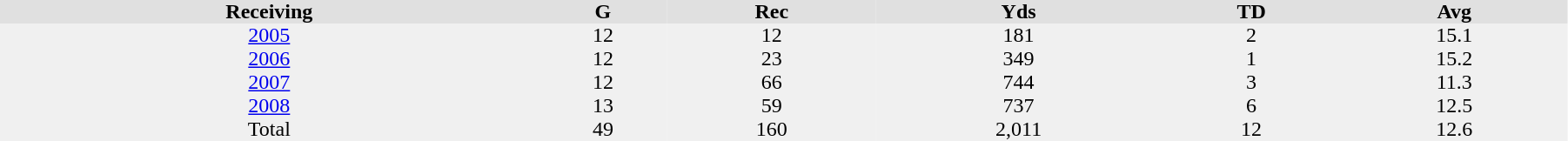<table border="0" cellpadding="0" cellspacing="0" style="width:95%;">
<tr>
<th colspan="3" style="background:#fff;"></th>
<th rowspan="99" style="background:#fff;"></th>
</tr>
<tr style="background:#e0e0e0; text-align:center;">
<th>Receiving</th>
<th>G</th>
<th>Rec</th>
<th>Yds</th>
<th>TD</th>
<th>Avg</th>
</tr>
<tr style="text-align:center; background:#f0f0f0;">
<td><a href='#'>2005</a></td>
<td>12</td>
<td>12</td>
<td>181</td>
<td>2</td>
<td>15.1</td>
</tr>
<tr style="text-align:center; background:#f0f0f0;">
<td><a href='#'>2006</a></td>
<td>12</td>
<td>23</td>
<td>349</td>
<td>1</td>
<td>15.2</td>
</tr>
<tr style="text-align:center; background:#f0f0f0;">
<td><a href='#'>2007</a></td>
<td>12</td>
<td>66</td>
<td>744</td>
<td>3</td>
<td>11.3</td>
</tr>
<tr style="text-align:center; background:#f0f0f0;">
<td><a href='#'>2008</a></td>
<td>13</td>
<td>59</td>
<td>737</td>
<td>6</td>
<td>12.5</td>
</tr>
<tr style="text-align:center; background:#f0f0f0;">
<td>Total</td>
<td>49</td>
<td>160</td>
<td>2,011</td>
<td>12</td>
<td>12.6</td>
</tr>
</table>
